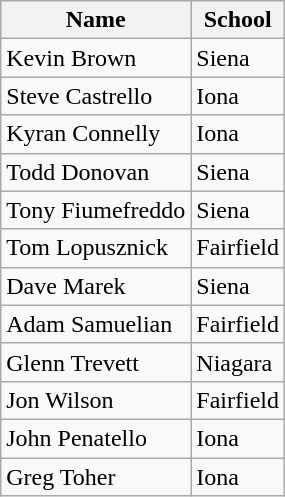<table class=wikitable>
<tr>
<th>Name</th>
<th>School</th>
</tr>
<tr>
<td>Kevin Brown</td>
<td>Siena</td>
</tr>
<tr>
<td>Steve Castrello</td>
<td>Iona</td>
</tr>
<tr>
<td>Kyran Connelly</td>
<td>Iona</td>
</tr>
<tr>
<td>Todd Donovan</td>
<td>Siena</td>
</tr>
<tr>
<td>Tony Fiumefreddo</td>
<td>Siena</td>
</tr>
<tr>
<td>Tom Lopusznick</td>
<td>Fairfield</td>
</tr>
<tr>
<td>Dave Marek</td>
<td>Siena</td>
</tr>
<tr>
<td>Adam Samuelian</td>
<td>Fairfield</td>
</tr>
<tr>
<td>Glenn Trevett</td>
<td>Niagara</td>
</tr>
<tr>
<td>Jon Wilson</td>
<td>Fairfield</td>
</tr>
<tr>
<td>John Penatello</td>
<td>Iona</td>
</tr>
<tr>
<td>Greg Toher</td>
<td>Iona</td>
</tr>
</table>
